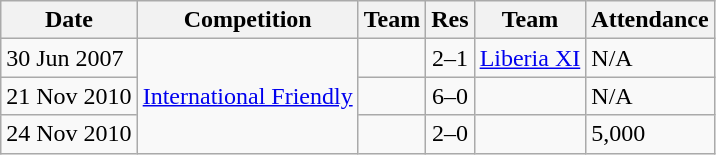<table class="wikitable">
<tr>
<th>Date</th>
<th>Competition</th>
<th>Team</th>
<th>Res</th>
<th>Team</th>
<th>Attendance</th>
</tr>
<tr>
<td>30 Jun 2007</td>
<td rowspan="3"><a href='#'>International Friendly</a></td>
<td><strong></strong></td>
<td align=center>2–1</td>
<td> <a href='#'>Liberia XI</a></td>
<td>N/A</td>
</tr>
<tr>
<td>21 Nov 2010</td>
<td><strong></strong></td>
<td align=center>6–0</td>
<td></td>
<td>N/A</td>
</tr>
<tr>
<td>24 Nov 2010</td>
<td><strong></strong></td>
<td align=center>2–0</td>
<td></td>
<td>5,000</td>
</tr>
</table>
